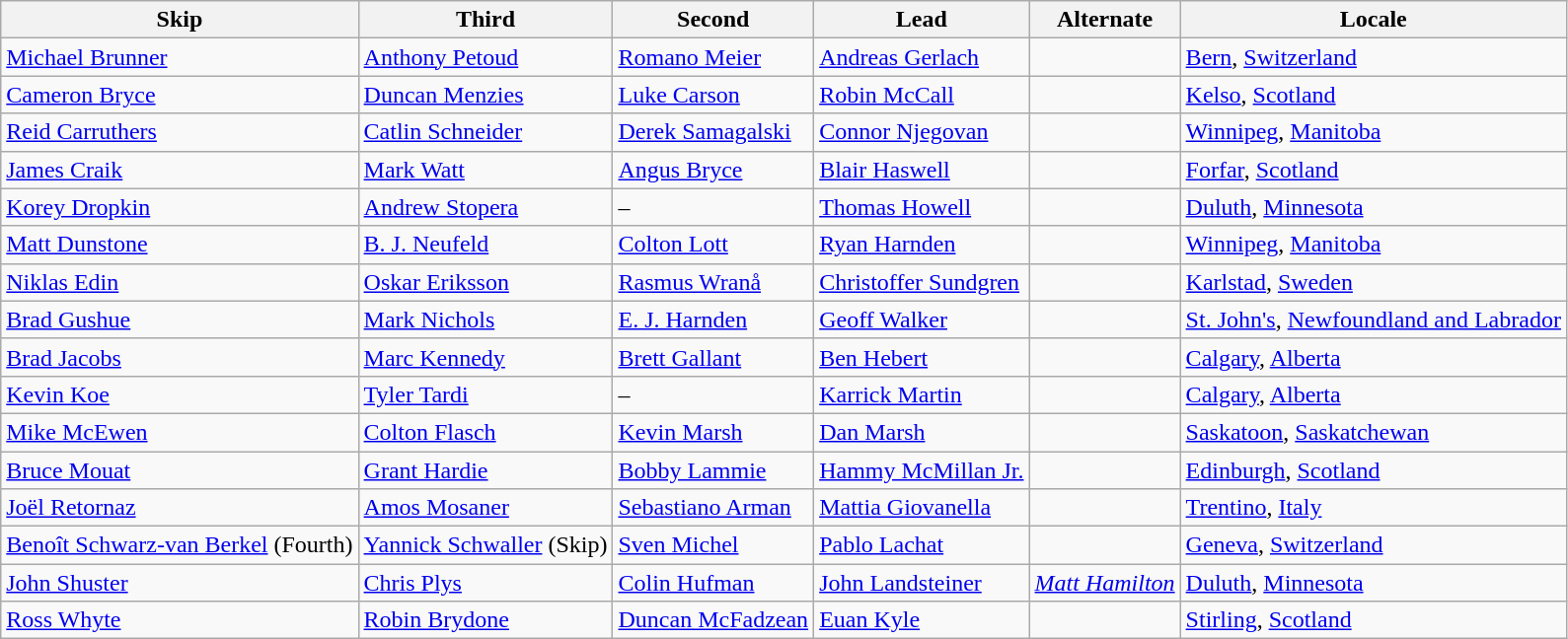<table class=wikitable>
<tr>
<th scope="col">Skip</th>
<th scope="col">Third</th>
<th scope="col">Second</th>
<th scope="col">Lead</th>
<th scope="col">Alternate</th>
<th scope="col">Locale</th>
</tr>
<tr>
<td><a href='#'>Michael Brunner</a></td>
<td><a href='#'>Anthony Petoud</a></td>
<td><a href='#'>Romano Meier</a></td>
<td><a href='#'>Andreas Gerlach</a></td>
<td></td>
<td> <a href='#'>Bern</a>, <a href='#'>Switzerland</a></td>
</tr>
<tr>
<td><a href='#'>Cameron Bryce</a></td>
<td><a href='#'>Duncan Menzies</a></td>
<td><a href='#'>Luke Carson</a></td>
<td><a href='#'>Robin McCall</a></td>
<td></td>
<td> <a href='#'>Kelso</a>, <a href='#'>Scotland</a></td>
</tr>
<tr>
<td><a href='#'>Reid Carruthers</a></td>
<td><a href='#'>Catlin Schneider</a></td>
<td><a href='#'>Derek Samagalski</a></td>
<td><a href='#'>Connor Njegovan</a></td>
<td></td>
<td> <a href='#'>Winnipeg</a>, <a href='#'>Manitoba</a></td>
</tr>
<tr>
<td><a href='#'>James Craik</a></td>
<td><a href='#'>Mark Watt</a></td>
<td><a href='#'>Angus Bryce</a></td>
<td><a href='#'>Blair Haswell</a></td>
<td></td>
<td> <a href='#'>Forfar</a>, <a href='#'>Scotland</a></td>
</tr>
<tr>
<td><a href='#'>Korey Dropkin</a></td>
<td><a href='#'>Andrew Stopera</a></td>
<td>–</td>
<td><a href='#'>Thomas Howell</a></td>
<td></td>
<td> <a href='#'>Duluth</a>, <a href='#'>Minnesota</a></td>
</tr>
<tr>
<td><a href='#'>Matt Dunstone</a></td>
<td><a href='#'>B. J. Neufeld</a></td>
<td><a href='#'>Colton Lott</a></td>
<td><a href='#'>Ryan Harnden</a></td>
<td></td>
<td> <a href='#'>Winnipeg</a>, <a href='#'>Manitoba</a></td>
</tr>
<tr>
<td><a href='#'>Niklas Edin</a></td>
<td><a href='#'>Oskar Eriksson</a></td>
<td><a href='#'>Rasmus Wranå</a></td>
<td><a href='#'>Christoffer Sundgren</a></td>
<td></td>
<td> <a href='#'>Karlstad</a>, <a href='#'>Sweden</a></td>
</tr>
<tr>
<td><a href='#'>Brad Gushue</a></td>
<td><a href='#'>Mark Nichols</a></td>
<td><a href='#'>E. J. Harnden</a></td>
<td><a href='#'>Geoff Walker</a></td>
<td></td>
<td> <a href='#'>St. John's</a>, <a href='#'>Newfoundland and Labrador</a></td>
</tr>
<tr>
<td><a href='#'>Brad Jacobs</a></td>
<td><a href='#'>Marc Kennedy</a></td>
<td><a href='#'>Brett Gallant</a></td>
<td><a href='#'>Ben Hebert</a></td>
<td></td>
<td> <a href='#'>Calgary</a>, <a href='#'>Alberta</a></td>
</tr>
<tr>
<td><a href='#'>Kevin Koe</a></td>
<td><a href='#'>Tyler Tardi</a></td>
<td>–</td>
<td><a href='#'>Karrick Martin</a></td>
<td></td>
<td> <a href='#'>Calgary</a>, <a href='#'>Alberta</a></td>
</tr>
<tr>
<td><a href='#'>Mike McEwen</a></td>
<td><a href='#'>Colton Flasch</a></td>
<td><a href='#'>Kevin Marsh</a></td>
<td><a href='#'>Dan Marsh</a></td>
<td></td>
<td> <a href='#'>Saskatoon</a>, <a href='#'>Saskatchewan</a></td>
</tr>
<tr>
<td><a href='#'>Bruce Mouat</a></td>
<td><a href='#'>Grant Hardie</a></td>
<td><a href='#'>Bobby Lammie</a></td>
<td><a href='#'>Hammy McMillan Jr.</a></td>
<td></td>
<td> <a href='#'>Edinburgh</a>, <a href='#'>Scotland</a></td>
</tr>
<tr>
<td><a href='#'>Joël Retornaz</a></td>
<td><a href='#'>Amos Mosaner</a></td>
<td><a href='#'>Sebastiano Arman</a></td>
<td><a href='#'>Mattia Giovanella</a></td>
<td></td>
<td> <a href='#'>Trentino</a>, <a href='#'>Italy</a></td>
</tr>
<tr>
<td><a href='#'>Benoît Schwarz-van Berkel</a> (Fourth)</td>
<td><a href='#'>Yannick Schwaller</a> (Skip)</td>
<td><a href='#'>Sven Michel</a></td>
<td><a href='#'>Pablo Lachat</a></td>
<td></td>
<td> <a href='#'>Geneva</a>, <a href='#'>Switzerland</a></td>
</tr>
<tr>
<td><a href='#'>John Shuster</a></td>
<td><a href='#'>Chris Plys</a></td>
<td><a href='#'>Colin Hufman</a></td>
<td><a href='#'>John Landsteiner</a></td>
<td><em><a href='#'>Matt Hamilton</a></em></td>
<td> <a href='#'>Duluth</a>, <a href='#'>Minnesota</a></td>
</tr>
<tr>
<td><a href='#'>Ross Whyte</a></td>
<td><a href='#'>Robin Brydone</a></td>
<td><a href='#'>Duncan McFadzean</a></td>
<td><a href='#'>Euan Kyle</a></td>
<td></td>
<td> <a href='#'>Stirling</a>, <a href='#'>Scotland</a></td>
</tr>
</table>
